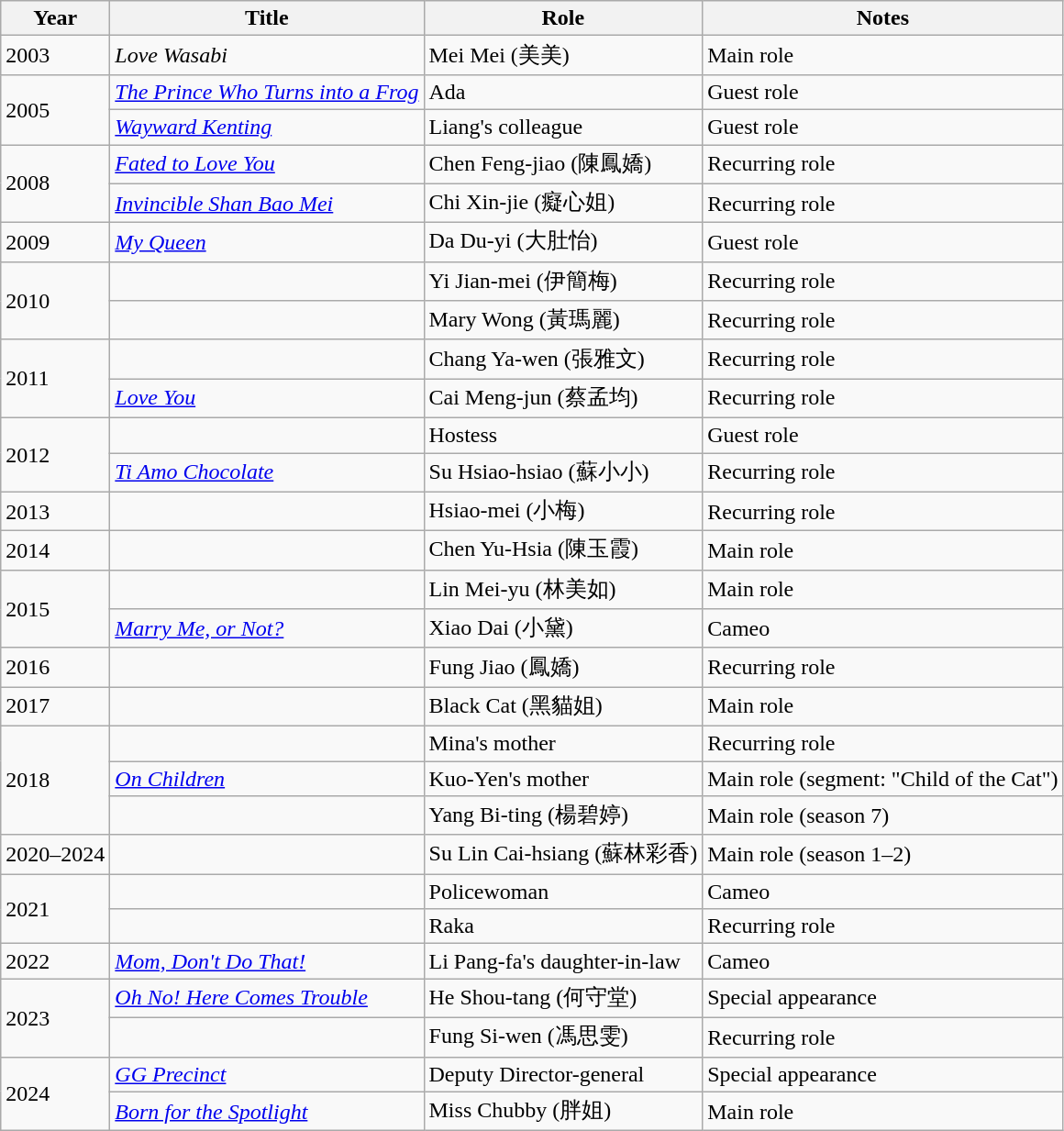<table class="wikitable">
<tr>
<th>Year</th>
<th>Title</th>
<th>Role</th>
<th>Notes</th>
</tr>
<tr>
<td>2003</td>
<td><em>Love Wasabi</em></td>
<td>Mei Mei (美美)</td>
<td>Main role</td>
</tr>
<tr>
<td rowspan="2">2005</td>
<td><em><a href='#'>The Prince Who Turns into a Frog</a></em></td>
<td>Ada</td>
<td>Guest role</td>
</tr>
<tr>
<td><em><a href='#'>Wayward Kenting</a></em></td>
<td>Liang's colleague</td>
<td>Guest role</td>
</tr>
<tr>
<td rowspan="2">2008</td>
<td><em><a href='#'>Fated to Love You</a></em></td>
<td>Chen Feng-jiao (陳鳳嬌)</td>
<td>Recurring role</td>
</tr>
<tr>
<td><em><a href='#'>Invincible Shan Bao Mei</a></em></td>
<td>Chi Xin-jie (癡心姐)</td>
<td>Recurring role</td>
</tr>
<tr>
<td>2009</td>
<td><em><a href='#'>My Queen</a></em></td>
<td>Da Du-yi (大肚怡)</td>
<td>Guest role</td>
</tr>
<tr>
<td rowspan="2">2010</td>
<td><em></em></td>
<td>Yi Jian-mei (伊簡梅)</td>
<td>Recurring role</td>
</tr>
<tr>
<td><em></em></td>
<td>Mary Wong (黃瑪麗)</td>
<td>Recurring role</td>
</tr>
<tr>
<td rowspan="2">2011</td>
<td><em></em></td>
<td>Chang Ya-wen (張雅文)</td>
<td>Recurring role</td>
</tr>
<tr>
<td><em><a href='#'>Love You</a></em></td>
<td>Cai Meng-jun (蔡孟均)</td>
<td>Recurring role</td>
</tr>
<tr>
<td rowspan="2">2012</td>
<td><em></em></td>
<td>Hostess</td>
<td>Guest role</td>
</tr>
<tr>
<td><em><a href='#'>Ti Amo Chocolate</a></em></td>
<td>Su Hsiao-hsiao (蘇小小)</td>
<td>Recurring role</td>
</tr>
<tr>
<td>2013</td>
<td><em></em></td>
<td>Hsiao-mei (小梅)</td>
<td>Recurring role</td>
</tr>
<tr>
<td>2014</td>
<td><em></em></td>
<td>Chen Yu-Hsia (陳玉霞)</td>
<td>Main role</td>
</tr>
<tr>
<td rowspan="2">2015</td>
<td><em></em></td>
<td>Lin Mei-yu (林美如)</td>
<td>Main role</td>
</tr>
<tr>
<td><em><a href='#'>Marry Me, or Not?</a></em></td>
<td>Xiao Dai (小黛)</td>
<td>Cameo</td>
</tr>
<tr>
<td>2016</td>
<td><em></em></td>
<td>Fung Jiao (鳳嬌)</td>
<td>Recurring role</td>
</tr>
<tr>
<td>2017</td>
<td><em></em></td>
<td>Black Cat (黑貓姐)</td>
<td>Main role</td>
</tr>
<tr>
<td rowspan="3">2018</td>
<td><em></em></td>
<td>Mina's mother</td>
<td>Recurring role</td>
</tr>
<tr>
<td><em><a href='#'>On Children</a></em></td>
<td>Kuo-Yen's mother</td>
<td>Main role (segment: "Child of the Cat")</td>
</tr>
<tr>
<td><em></em></td>
<td>Yang Bi-ting (楊碧婷)</td>
<td>Main role (season 7)</td>
</tr>
<tr>
<td>2020–2024</td>
<td><em></em></td>
<td>Su Lin Cai-hsiang (蘇林彩香)</td>
<td>Main role (season 1–2)</td>
</tr>
<tr>
<td rowspan="2">2021</td>
<td><em></em></td>
<td>Policewoman</td>
<td>Cameo</td>
</tr>
<tr>
<td><em></em></td>
<td>Raka</td>
<td>Recurring role</td>
</tr>
<tr>
<td>2022</td>
<td><em><a href='#'>Mom, Don't Do That!</a></em></td>
<td>Li Pang-fa's daughter-in-law</td>
<td>Cameo</td>
</tr>
<tr>
<td rowspan="2">2023</td>
<td><em><a href='#'>Oh No! Here Comes Trouble</a></em></td>
<td>He Shou-tang (何守堂)</td>
<td>Special appearance</td>
</tr>
<tr>
<td><em></em></td>
<td>Fung Si-wen (馮思雯)</td>
<td>Recurring role</td>
</tr>
<tr>
<td rowspan="2">2024</td>
<td><em><a href='#'>GG Precinct</a></em></td>
<td>Deputy Director-general</td>
<td>Special appearance</td>
</tr>
<tr>
<td><em><a href='#'>Born for the Spotlight</a></em></td>
<td>Miss Chubby (胖姐)</td>
<td>Main role</td>
</tr>
</table>
